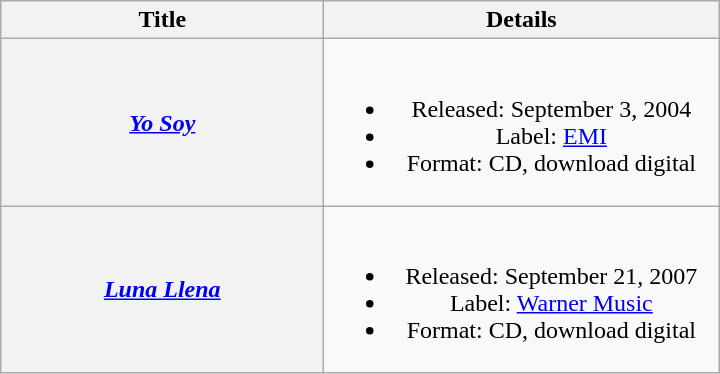<table class="wikitable plainrowheaders" style="text-align:center;">
<tr>
<th scope="col" style="width:13em;">Title</th>
<th scope="col" style="width:16em;">Details</th>
</tr>
<tr>
<th scope="row"><em><a href='#'>Yo Soy</a></em></th>
<td><br><ul><li>Released: September 3, 2004</li><li>Label: <a href='#'>EMI</a></li><li>Format: CD, download digital</li></ul></td>
</tr>
<tr>
<th scope="row"><em><a href='#'>Luna Llena</a></em></th>
<td><br><ul><li>Released: September 21, 2007</li><li>Label: <a href='#'>Warner Music</a></li><li>Format: CD, download digital</li></ul></td>
</tr>
</table>
